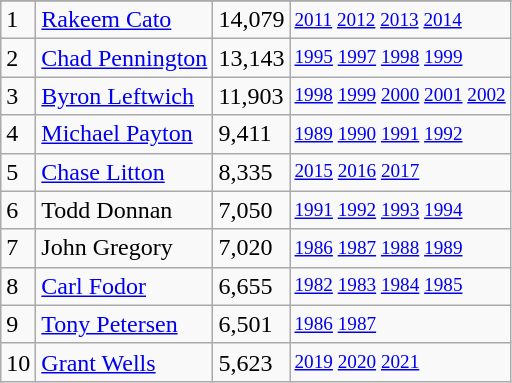<table class="wikitable">
<tr>
</tr>
<tr>
<td>1</td>
<td><a href='#'>Rakeem Cato</a></td>
<td>14,079</td>
<td style="font-size:80%;"><a href='#'>2011</a> <a href='#'>2012</a> <a href='#'>2013</a> <a href='#'>2014</a></td>
</tr>
<tr>
<td>2</td>
<td><a href='#'>Chad Pennington</a></td>
<td>13,143</td>
<td style="font-size:80%;"><a href='#'>1995</a> <a href='#'>1997</a> <a href='#'>1998</a> <a href='#'>1999</a></td>
</tr>
<tr>
<td>3</td>
<td><a href='#'>Byron Leftwich</a></td>
<td>11,903</td>
<td style="font-size:80%;"><a href='#'>1998</a> <a href='#'>1999</a> <a href='#'>2000</a> <a href='#'>2001</a> <a href='#'>2002</a></td>
</tr>
<tr>
<td>4</td>
<td><a href='#'>Michael Payton</a></td>
<td>9,411</td>
<td style="font-size:80%;"><a href='#'>1989</a> <a href='#'>1990</a> <a href='#'>1991</a> <a href='#'>1992</a></td>
</tr>
<tr>
<td>5</td>
<td><a href='#'>Chase Litton</a></td>
<td>8,335</td>
<td style="font-size:80%;"><a href='#'>2015</a> <a href='#'>2016</a> <a href='#'>2017</a></td>
</tr>
<tr>
<td>6</td>
<td>Todd Donnan</td>
<td>7,050</td>
<td style="font-size:80%;"><a href='#'>1991</a> <a href='#'>1992</a> <a href='#'>1993</a> <a href='#'>1994</a></td>
</tr>
<tr>
<td>7</td>
<td>John Gregory</td>
<td>7,020</td>
<td style="font-size:80%;"><a href='#'>1986</a> <a href='#'>1987</a> <a href='#'>1988</a> <a href='#'>1989</a></td>
</tr>
<tr>
<td>8</td>
<td><a href='#'>Carl Fodor</a></td>
<td>6,655</td>
<td style="font-size:80%;"><a href='#'>1982</a> <a href='#'>1983</a> <a href='#'>1984</a> <a href='#'>1985</a></td>
</tr>
<tr>
<td>9</td>
<td><a href='#'>Tony Petersen</a></td>
<td>6,501</td>
<td style="font-size:80%;"><a href='#'>1986</a> <a href='#'>1987</a></td>
</tr>
<tr>
<td>10</td>
<td><a href='#'>Grant Wells</a></td>
<td>5,623</td>
<td style="font-size:80%;"><a href='#'>2019</a> <a href='#'>2020</a> <a href='#'>2021</a></td>
</tr>
</table>
